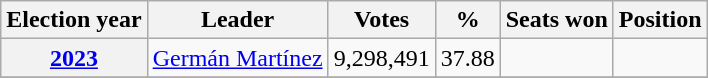<table class="wikitable">
<tr>
<th>Election year</th>
<th>Leader</th>
<th>Votes</th>
<th>%</th>
<th>Seats won</th>
<th>Position</th>
</tr>
<tr>
<th><a href='#'>2023</a></th>
<td><a href='#'>Germán Martínez</a></td>
<td>9,298,491</td>
<td>37.88</td>
<td></td>
<td></td>
</tr>
<tr>
</tr>
</table>
